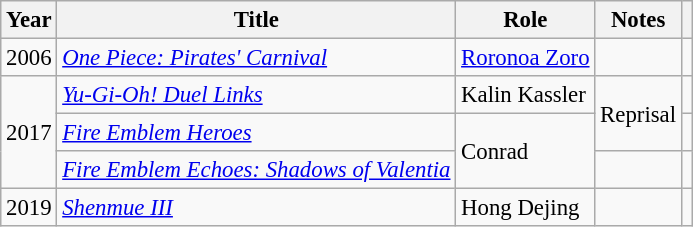<table class="wikitable sortable plainrowheaders" style="width=95%; font-size: 95%;">
<tr>
<th scope="col">Year</th>
<th scope="col">Title</th>
<th scope="col">Role</th>
<th class="unsortable" scope="col">Notes</th>
<th class="unsortable" scope="col"></th>
</tr>
<tr>
<td>2006</td>
<td><em><a href='#'>One Piece: Pirates' Carnival</a></em></td>
<td><a href='#'>Roronoa Zoro</a></td>
<td></td>
</tr>
<tr>
<td rowspan="3">2017</td>
<td><em><a href='#'>Yu-Gi-Oh! Duel Links</a></em></td>
<td>Kalin Kassler</td>
<td rowspan="2">Reprisal</td>
<td></td>
</tr>
<tr>
<td><em><a href='#'>Fire Emblem Heroes</a></em></td>
<td rowspan="2">Conrad</td>
<td></td>
</tr>
<tr>
<td><em><a href='#'>Fire Emblem Echoes: Shadows of Valentia</a></em></td>
<td></td>
<td></td>
</tr>
<tr>
<td>2019</td>
<td><em><a href='#'>Shenmue III</a></em></td>
<td>Hong Dejing</td>
<td></td>
<td></td>
</tr>
</table>
